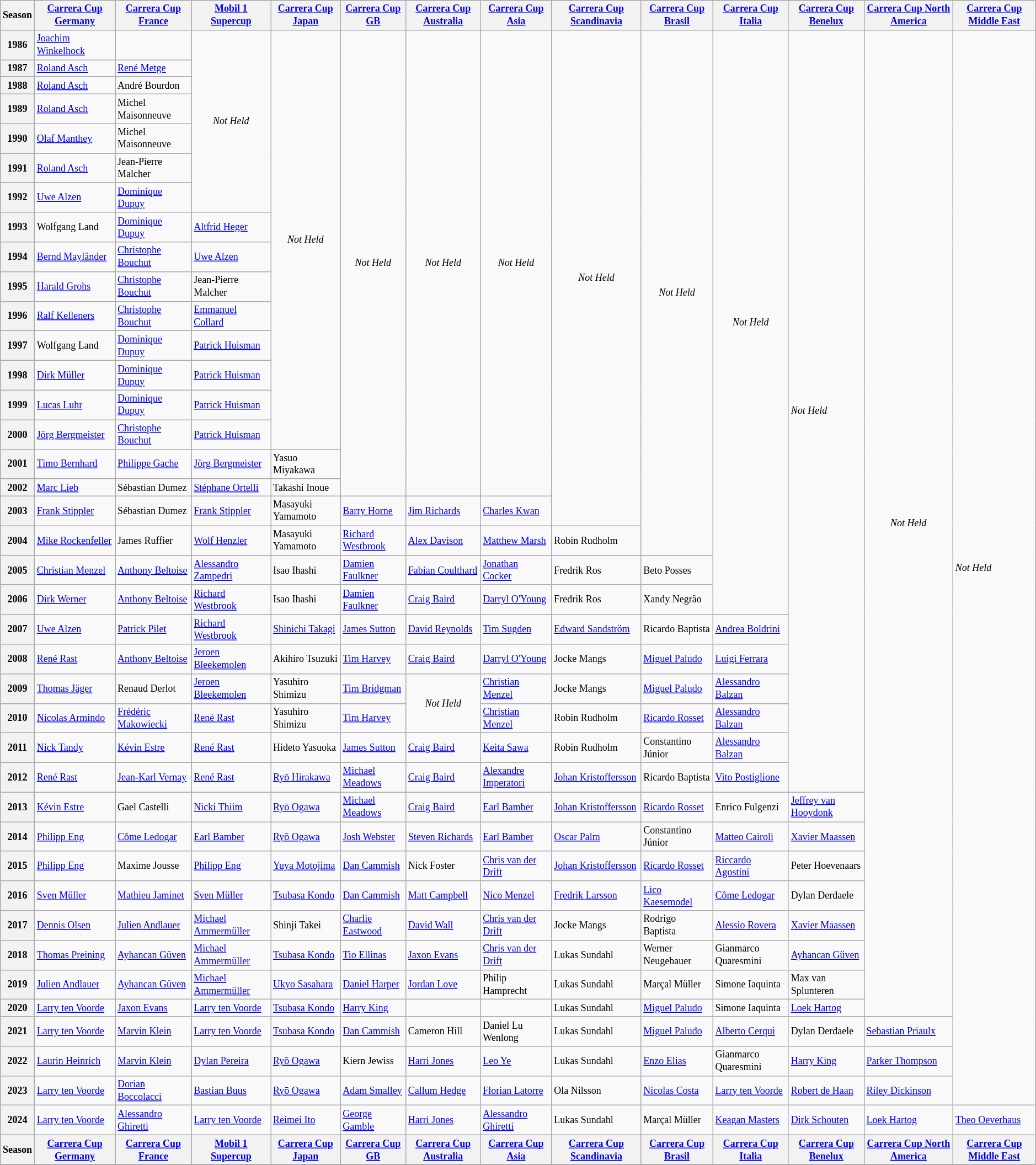<table class="wikitable" style="font-size:75%">
<tr>
<th>Season</th>
<th><a href='#'>Carrera Cup Germany</a></th>
<th><a href='#'>Carrera Cup France</a></th>
<th><a href='#'>Mobil 1 Supercup</a></th>
<th><a href='#'>Carrera Cup Japan</a></th>
<th><a href='#'>Carrera Cup GB</a></th>
<th><a href='#'>Carrera Cup Australia</a></th>
<th><a href='#'>Carrera Cup Asia</a></th>
<th><a href='#'>Carrera Cup Scandinavia</a></th>
<th><a href='#'>Carrera Cup Brasil</a></th>
<th><a href='#'>Carrera Cup Italia</a></th>
<th><a href='#'>Carrera Cup Benelux</a></th>
<th><a href='#'>Carrera Cup North America</a></th>
<th><a href='#'>Carrera Cup Middle East</a></th>
</tr>
<tr>
<th>1986</th>
<td> <a href='#'>Joachim Winkelhock</a></td>
<td></td>
<td rowspan=7 style="text-align:center;"><em>Not Held</em></td>
<td rowspan=15 style="text-align:center;"><em>Not Held</em></td>
<td rowspan=17 style="text-align:center;"><em>Not Held</em></td>
<td rowspan=17 style="text-align:center;"><em>Not Held</em></td>
<td rowspan=17 style="text-align:center;"><em>Not Held</em></td>
<td rowspan=18 style="text-align:center;"><em>Not Held</em></td>
<td rowspan=19 style="text-align:center;"><em>Not Held</em></td>
<td rowspan=21 style="text-align:center;"><em>Not Held</em></td>
<td rowspan="27"><em>Not Held</em></td>
<td rowspan="35" style="text-align:center;"><em>Not Held</em></td>
<td rowspan="38"><em>Not Held</em></td>
</tr>
<tr>
<th>1987</th>
<td> <a href='#'>Roland Asch</a></td>
<td> <a href='#'>René Metge</a></td>
</tr>
<tr>
<th>1988</th>
<td> <a href='#'>Roland Asch</a></td>
<td> André Bourdon</td>
</tr>
<tr>
<th>1989</th>
<td> <a href='#'>Roland Asch</a></td>
<td> Michel Maisonneuve</td>
</tr>
<tr>
<th>1990</th>
<td> <a href='#'>Olaf Manthey</a></td>
<td> Michel Maisonneuve</td>
</tr>
<tr>
<th>1991</th>
<td> <a href='#'>Roland Asch</a></td>
<td> Jean-Pierre Malcher</td>
</tr>
<tr>
<th>1992</th>
<td> <a href='#'>Uwe Alzen</a></td>
<td> <a href='#'>Dominique Dupuy</a></td>
</tr>
<tr>
<th>1993</th>
<td> Wolfgang Land</td>
<td> <a href='#'>Dominique Dupuy</a></td>
<td> <a href='#'>Altfrid Heger</a></td>
</tr>
<tr>
<th>1994</th>
<td> <a href='#'>Bernd Mayländer</a></td>
<td> <a href='#'>Christophe Bouchut</a></td>
<td> <a href='#'>Uwe Alzen</a></td>
</tr>
<tr>
<th>1995</th>
<td> <a href='#'>Harald Grohs</a></td>
<td> <a href='#'>Christophe Bouchut</a></td>
<td> Jean-Pierre Malcher</td>
</tr>
<tr>
<th>1996</th>
<td> <a href='#'>Ralf Kelleners</a></td>
<td> <a href='#'>Christophe Bouchut</a></td>
<td> <a href='#'>Emmanuel Collard</a></td>
</tr>
<tr>
<th>1997</th>
<td> Wolfgang Land</td>
<td> <a href='#'>Dominique Dupuy</a></td>
<td> <a href='#'>Patrick Huisman</a></td>
</tr>
<tr>
<th>1998</th>
<td> <a href='#'>Dirk Müller</a></td>
<td> <a href='#'>Dominique Dupuy</a></td>
<td> <a href='#'>Patrick Huisman</a></td>
</tr>
<tr>
<th>1999</th>
<td> <a href='#'>Lucas Luhr</a></td>
<td> <a href='#'>Dominique Dupuy</a></td>
<td> <a href='#'>Patrick Huisman</a></td>
</tr>
<tr>
<th>2000</th>
<td> <a href='#'>Jörg Bergmeister</a></td>
<td> <a href='#'>Christophe Bouchut</a></td>
<td> <a href='#'>Patrick Huisman</a></td>
</tr>
<tr>
<th>2001</th>
<td> <a href='#'>Timo Bernhard</a></td>
<td> <a href='#'>Philippe Gache</a></td>
<td> <a href='#'>Jörg Bergmeister</a></td>
<td> Yasuo Miyakawa</td>
</tr>
<tr>
<th>2002</th>
<td> <a href='#'>Marc Lieb</a></td>
<td> Sébastian Dumez</td>
<td> <a href='#'>Stéphane Ortelli</a></td>
<td> Takashi Inoue</td>
</tr>
<tr>
<th>2003</th>
<td> <a href='#'>Frank Stippler</a></td>
<td> Sébastian Dumez</td>
<td> <a href='#'>Frank Stippler</a></td>
<td> Masayuki Yamamoto</td>
<td> <a href='#'>Barry Horne</a></td>
<td> <a href='#'>Jim Richards</a></td>
<td> <a href='#'>Charles Kwan</a></td>
</tr>
<tr>
<th>2004</th>
<td> <a href='#'>Mike Rockenfeller</a></td>
<td> James Ruffier</td>
<td> <a href='#'>Wolf Henzler</a></td>
<td> Masayuki Yamamoto</td>
<td> <a href='#'>Richard Westbrook</a></td>
<td> <a href='#'>Alex Davison</a></td>
<td> <a href='#'>Matthew Marsh</a></td>
<td> Robin Rudholm</td>
</tr>
<tr>
<th>2005</th>
<td> <a href='#'>Christian Menzel</a></td>
<td> <a href='#'>Anthony Beltoise</a></td>
<td> <a href='#'>Alessandro Zampedri</a></td>
<td> Isao Ihashi</td>
<td> <a href='#'>Damien Faulkner</a></td>
<td> <a href='#'>Fabian Coulthard</a></td>
<td> <a href='#'>Jonathan Cocker</a></td>
<td> Fredrik Ros</td>
<td> Beto Posses</td>
</tr>
<tr>
<th>2006</th>
<td> <a href='#'>Dirk Werner</a></td>
<td> <a href='#'>Anthony Beltoise</a></td>
<td> <a href='#'>Richard Westbrook</a></td>
<td> Isao Ihashi</td>
<td> <a href='#'>Damien Faulkner</a></td>
<td> <a href='#'>Craig Baird</a></td>
<td> <a href='#'>Darryl O'Young</a></td>
<td> Fredrik Ros</td>
<td> Xandy Negrão</td>
</tr>
<tr>
<th>2007</th>
<td> <a href='#'>Uwe Alzen</a></td>
<td> <a href='#'>Patrick Pilet</a></td>
<td> <a href='#'>Richard Westbrook</a></td>
<td> <a href='#'>Shinichi Takagi</a></td>
<td> <a href='#'>James Sutton</a></td>
<td> <a href='#'>David Reynolds</a></td>
<td> <a href='#'>Tim Sugden</a></td>
<td> <a href='#'>Edward Sandström</a></td>
<td> Ricardo Baptista</td>
<td> <a href='#'>Andrea Boldrini</a></td>
</tr>
<tr>
<th>2008</th>
<td> <a href='#'>René Rast</a></td>
<td> <a href='#'>Anthony Beltoise</a></td>
<td> <a href='#'>Jeroen Bleekemolen</a></td>
<td> Akihiro Tsuzuki</td>
<td> <a href='#'>Tim Harvey</a></td>
<td> <a href='#'>Craig Baird</a></td>
<td> <a href='#'>Darryl O'Young</a></td>
<td> Jocke Mangs</td>
<td> <a href='#'>Miguel Paludo</a></td>
<td> <a href='#'>Luigi Ferrara</a></td>
</tr>
<tr>
<th>2009</th>
<td> <a href='#'>Thomas Jäger</a></td>
<td> Renaud Derlot</td>
<td> <a href='#'>Jeroen Bleekemolen</a></td>
<td> Yasuhiro Shimizu</td>
<td> <a href='#'>Tim Bridgman</a></td>
<td rowspan=2 style="text-align:center;"><em>Not Held</em></td>
<td> <a href='#'>Christian Menzel</a></td>
<td> Jocke Mangs</td>
<td> <a href='#'>Miguel Paludo</a></td>
<td> <a href='#'>Alessandro Balzan</a></td>
</tr>
<tr>
<th>2010</th>
<td> <a href='#'>Nicolas Armindo</a></td>
<td> <a href='#'>Frédéric Makowiecki</a></td>
<td> <a href='#'>René Rast</a></td>
<td> Yasuhiro Shimizu</td>
<td> <a href='#'>Tim Harvey</a></td>
<td> <a href='#'>Christian Menzel</a></td>
<td> Robin Rudholm</td>
<td> <a href='#'>Ricardo Rosset</a></td>
<td> <a href='#'>Alessandro Balzan</a></td>
</tr>
<tr>
<th>2011</th>
<td> <a href='#'>Nick Tandy</a></td>
<td> <a href='#'>Kévin Estre</a></td>
<td> <a href='#'>René Rast</a></td>
<td> Hideto Yasuoka</td>
<td> <a href='#'>James Sutton</a></td>
<td> <a href='#'>Craig Baird</a></td>
<td> <a href='#'>Keita Sawa</a></td>
<td> Robin Rudholm</td>
<td> Constantino Júnior</td>
<td> <a href='#'>Alessandro Balzan</a></td>
</tr>
<tr>
<th>2012</th>
<td> <a href='#'>René Rast</a></td>
<td> <a href='#'>Jean-Karl Vernay</a></td>
<td> <a href='#'>René Rast</a></td>
<td> <a href='#'>Ryō Hirakawa</a></td>
<td> <a href='#'>Michael Meadows</a></td>
<td> <a href='#'>Craig Baird</a></td>
<td> <a href='#'>Alexandre Imperatori</a></td>
<td> <a href='#'>Johan Kristoffersson</a></td>
<td> Ricardo Baptista</td>
<td> <a href='#'>Vito Postiglione</a></td>
</tr>
<tr>
<th>2013</th>
<td> <a href='#'>Kévin Estre</a></td>
<td> Gael Castelli</td>
<td> <a href='#'>Nicki Thiim</a></td>
<td> <a href='#'>Ryō Ogawa</a></td>
<td> <a href='#'>Michael Meadows</a></td>
<td> <a href='#'>Craig Baird</a></td>
<td> <a href='#'>Earl Bamber</a></td>
<td> <a href='#'>Johan Kristoffersson</a></td>
<td> <a href='#'>Ricardo Rosset</a></td>
<td> Enrico Fulgenzi</td>
<td> <a href='#'>Jeffrey van Hooydonk</a></td>
</tr>
<tr>
<th>2014</th>
<td> <a href='#'>Philipp Eng</a></td>
<td> <a href='#'>Côme Ledogar</a></td>
<td> <a href='#'>Earl Bamber</a></td>
<td> <a href='#'>Ryō Ogawa</a></td>
<td> <a href='#'>Josh Webster</a></td>
<td> <a href='#'>Steven Richards</a></td>
<td> <a href='#'>Earl Bamber</a></td>
<td> <a href='#'>Oscar Palm</a></td>
<td> Constantino Júnior</td>
<td> <a href='#'>Matteo Cairoli</a></td>
<td> <a href='#'>Xavier Maassen</a></td>
</tr>
<tr>
<th>2015</th>
<td> <a href='#'>Philipp Eng</a></td>
<td> Maxime Jousse</td>
<td> <a href='#'>Philipp Eng</a></td>
<td> <a href='#'>Yuya Motojima</a></td>
<td> <a href='#'>Dan Cammish</a></td>
<td> Nick Foster</td>
<td> <a href='#'>Chris van der Drift</a></td>
<td> <a href='#'>Johan Kristoffersson</a></td>
<td> <a href='#'>Ricardo Rosset</a></td>
<td> <a href='#'>Riccardo Agostini</a></td>
<td> Peter Hoevenaars</td>
</tr>
<tr>
<th>2016</th>
<td> <a href='#'>Sven Müller</a></td>
<td> <a href='#'>Mathieu Jaminet</a></td>
<td> <a href='#'>Sven Müller</a></td>
<td> <a href='#'>Tsubasa Kondo</a></td>
<td> <a href='#'>Dan Cammish</a></td>
<td> <a href='#'>Matt Campbell</a></td>
<td> <a href='#'>Nico Menzel</a></td>
<td> <a href='#'>Fredrik Larsson</a></td>
<td> <a href='#'>Lico Kaesemodel</a></td>
<td> <a href='#'>Côme Ledogar</a></td>
<td> Dylan Derdaele</td>
</tr>
<tr>
<th>2017</th>
<td> <a href='#'>Dennis Olsen</a></td>
<td> <a href='#'>Julien Andlauer</a></td>
<td> <a href='#'>Michael Ammermüller</a></td>
<td> Shinji Takei</td>
<td> <a href='#'>Charlie Eastwood</a></td>
<td> <a href='#'>David Wall</a></td>
<td> <a href='#'>Chris van der Drift</a></td>
<td> Jocke Mangs</td>
<td> Rodrigo Baptista</td>
<td> <a href='#'>Alessio Rovera</a></td>
<td> <a href='#'>Xavier Maassen</a></td>
</tr>
<tr>
<th>2018</th>
<td> <a href='#'>Thomas Preining</a></td>
<td> <a href='#'>Ayhancan Güven</a></td>
<td> <a href='#'>Michael Ammermüller</a></td>
<td> <a href='#'>Tsubasa Kondo</a></td>
<td> <a href='#'>Tio Ellinas</a></td>
<td> <a href='#'>Jaxon Evans</a></td>
<td> <a href='#'>Chris van der Drift</a></td>
<td> Lukas Sundahl</td>
<td> Werner Neugebauer</td>
<td> Gianmarco Quaresmini</td>
<td> <a href='#'>Ayhancan Güven</a></td>
</tr>
<tr>
<th>2019</th>
<td> <a href='#'>Julien Andlauer</a></td>
<td> <a href='#'>Ayhancan Güven</a></td>
<td> <a href='#'>Michael Ammermüller</a></td>
<td> <a href='#'>Ukyo Sasahara</a></td>
<td> <a href='#'>Daniel Harper</a></td>
<td> <a href='#'>Jordan Love</a></td>
<td> Philip Hamprecht</td>
<td> Lukas Sundahl</td>
<td> Marçal Müller</td>
<td> Simone Iaquinta</td>
<td> Max van Splunteren</td>
</tr>
<tr>
<th>2020</th>
<td> <a href='#'>Larry ten Voorde</a></td>
<td> <a href='#'>Jaxon Evans</a></td>
<td> <a href='#'>Larry ten Voorde</a></td>
<td> <a href='#'>Tsubasa Kondo</a></td>
<td> <a href='#'>Harry King</a></td>
<td></td>
<td></td>
<td> Lukas Sundahl</td>
<td> <a href='#'>Miguel Paludo</a></td>
<td> Simone Iaquinta</td>
<td> <a href='#'>Loek Hartog</a></td>
</tr>
<tr>
<th>2021</th>
<td> <a href='#'>Larry ten Voorde</a></td>
<td> <a href='#'>Marvin Klein</a></td>
<td> <a href='#'>Larry ten Voorde</a></td>
<td> <a href='#'>Tsubasa Kondo</a></td>
<td> <a href='#'>Dan Cammish</a></td>
<td> Cameron Hill</td>
<td> Daniel Lu Wenlong</td>
<td> Lukas Sundahl</td>
<td> <a href='#'>Miguel Paludo</a></td>
<td> <a href='#'>Alberto Cerqui</a></td>
<td> Dylan Derdaele</td>
<td> <a href='#'>Sebastian Priaulx</a></td>
</tr>
<tr>
<th>2022</th>
<td> <a href='#'>Laurin Heinrich</a></td>
<td> <a href='#'>Marvin Klein</a></td>
<td> <a href='#'>Dylan Pereira</a></td>
<td> <a href='#'>Ryō Ogawa</a></td>
<td> Kiern Jewiss</td>
<td> <a href='#'>Harri Jones</a></td>
<td> <a href='#'>Leo Ye</a></td>
<td> Lukas Sundahl</td>
<td> <a href='#'>Enzo Elias</a></td>
<td> Gianmarco Quaresmini</td>
<td> <a href='#'>Harry King</a></td>
<td> <a href='#'>Parker Thompson</a></td>
</tr>
<tr>
<th>2023</th>
<td> <a href='#'>Larry ten Voorde</a></td>
<td> <a href='#'>Dorian Boccolacci</a></td>
<td> <a href='#'>Bastian Buus</a></td>
<td> <a href='#'>Ryō Ogawa</a></td>
<td> <a href='#'>Adam Smalley</a></td>
<td> <a href='#'>Callum Hedge</a></td>
<td> <a href='#'>Florian Latorre</a></td>
<td> Ola Nilsson</td>
<td> <a href='#'>Nicolas Costa</a></td>
<td> <a href='#'>Larry ten Voorde</a></td>
<td> <a href='#'>Robert de Haan</a></td>
<td> <a href='#'>Riley Dickinson</a></td>
</tr>
<tr>
<th>2024</th>
<td> <a href='#'>Larry ten Voorde</a></td>
<td> <a href='#'>Alessandro Ghiretti</a></td>
<td> <a href='#'>Larry ten Voorde</a></td>
<td> <a href='#'>Reimei Ito</a></td>
<td> <a href='#'>George Gamble</a></td>
<td> <a href='#'>Harri Jones</a></td>
<td> <a href='#'>Alessandro Ghiretti</a></td>
<td> Lukas Sundahl</td>
<td> Marçal Müller</td>
<td> <a href='#'>Keagan Masters</a></td>
<td> <a href='#'>Dirk Schouten</a></td>
<td> <a href='#'>Loek Hartog</a></td>
<td> <a href='#'>Theo Oeverhaus</a></td>
</tr>
<tr>
<th>Season</th>
<th><a href='#'>Carrera Cup Germany</a></th>
<th><a href='#'>Carrera Cup France</a></th>
<th><a href='#'>Mobil 1 Supercup</a></th>
<th><a href='#'>Carrera Cup Japan</a></th>
<th><a href='#'>Carrera Cup GB</a></th>
<th><a href='#'>Carrera Cup Australia</a></th>
<th><a href='#'>Carrera Cup Asia</a></th>
<th><a href='#'>Carrera Cup Scandinavia</a></th>
<th><a href='#'>Carrera Cup Brasil</a></th>
<th><a href='#'>Carrera Cup Italia</a></th>
<th><a href='#'>Carrera Cup Benelux</a></th>
<th><a href='#'>Carrera Cup North America</a></th>
<th><a href='#'>Carrera Cup Middle East</a></th>
</tr>
<tr>
</tr>
</table>
